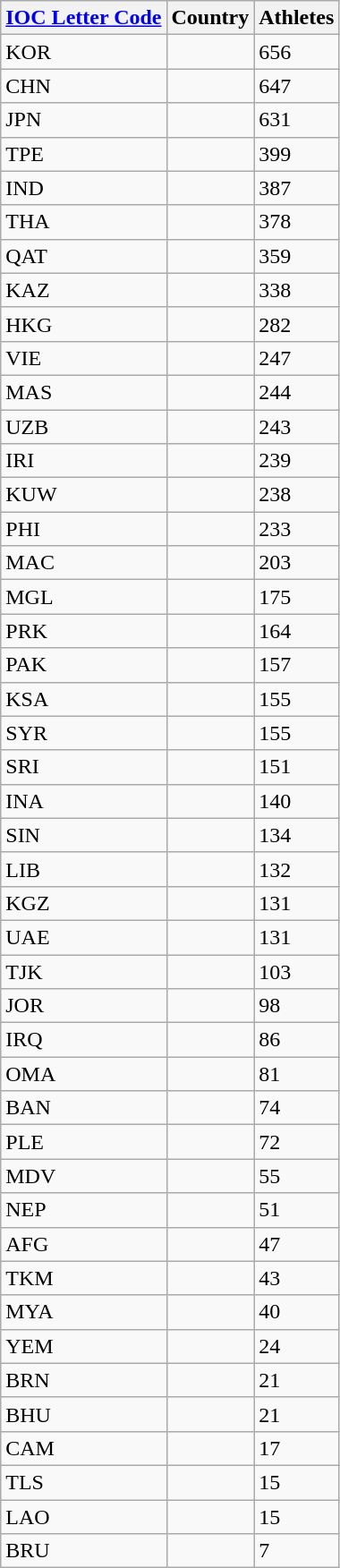<table class="wikitable collapsible collapsed sortable" style="border:0;">
<tr>
<th><a href='#'>IOC Letter Code</a></th>
<th>Country</th>
<th>Athletes</th>
</tr>
<tr>
<td>KOR</td>
<td></td>
<td>656</td>
</tr>
<tr>
<td>CHN</td>
<td></td>
<td>647</td>
</tr>
<tr>
<td>JPN</td>
<td></td>
<td>631</td>
</tr>
<tr>
<td>TPE</td>
<td></td>
<td>399</td>
</tr>
<tr>
<td>IND</td>
<td></td>
<td>387</td>
</tr>
<tr>
<td>THA</td>
<td></td>
<td>378</td>
</tr>
<tr>
<td>QAT</td>
<td></td>
<td>359</td>
</tr>
<tr>
<td>KAZ</td>
<td></td>
<td>338</td>
</tr>
<tr>
<td>HKG</td>
<td></td>
<td>282</td>
</tr>
<tr>
<td>VIE</td>
<td></td>
<td>247</td>
</tr>
<tr>
<td>MAS</td>
<td></td>
<td>244</td>
</tr>
<tr>
<td>UZB</td>
<td></td>
<td>243</td>
</tr>
<tr>
<td>IRI</td>
<td></td>
<td>239</td>
</tr>
<tr>
<td>KUW</td>
<td></td>
<td>238</td>
</tr>
<tr>
<td>PHI</td>
<td></td>
<td>233</td>
</tr>
<tr>
<td>MAC</td>
<td></td>
<td>203</td>
</tr>
<tr>
<td>MGL</td>
<td></td>
<td>175</td>
</tr>
<tr>
<td>PRK</td>
<td></td>
<td>164</td>
</tr>
<tr>
<td>PAK</td>
<td></td>
<td>157</td>
</tr>
<tr>
<td>KSA</td>
<td></td>
<td>155</td>
</tr>
<tr>
<td>SYR</td>
<td></td>
<td>155</td>
</tr>
<tr>
<td>SRI</td>
<td></td>
<td>151</td>
</tr>
<tr>
<td>INA</td>
<td></td>
<td>140</td>
</tr>
<tr>
<td>SIN</td>
<td></td>
<td>134</td>
</tr>
<tr>
<td>LIB</td>
<td></td>
<td>132</td>
</tr>
<tr>
<td>KGZ</td>
<td></td>
<td>131</td>
</tr>
<tr>
<td>UAE</td>
<td></td>
<td>131</td>
</tr>
<tr>
<td>TJK</td>
<td></td>
<td>103</td>
</tr>
<tr>
<td>JOR</td>
<td></td>
<td>98</td>
</tr>
<tr>
<td>IRQ</td>
<td></td>
<td>86</td>
</tr>
<tr>
<td>OMA</td>
<td></td>
<td>81</td>
</tr>
<tr>
<td>BAN</td>
<td></td>
<td>74</td>
</tr>
<tr>
<td>PLE</td>
<td></td>
<td>72</td>
</tr>
<tr>
<td>MDV</td>
<td></td>
<td>55</td>
</tr>
<tr>
<td>NEP</td>
<td></td>
<td>51</td>
</tr>
<tr>
<td>AFG</td>
<td></td>
<td>47</td>
</tr>
<tr>
<td>TKM</td>
<td></td>
<td>43</td>
</tr>
<tr>
<td>MYA</td>
<td></td>
<td>40</td>
</tr>
<tr>
<td>YEM</td>
<td></td>
<td>24</td>
</tr>
<tr>
<td>BRN</td>
<td></td>
<td>21</td>
</tr>
<tr>
<td>BHU</td>
<td></td>
<td>21</td>
</tr>
<tr>
<td>CAM</td>
<td></td>
<td>17</td>
</tr>
<tr>
<td>TLS</td>
<td></td>
<td>15</td>
</tr>
<tr>
<td>LAO</td>
<td></td>
<td>15</td>
</tr>
<tr>
<td>BRU</td>
<td></td>
<td>7</td>
</tr>
<tr>
</tr>
</table>
